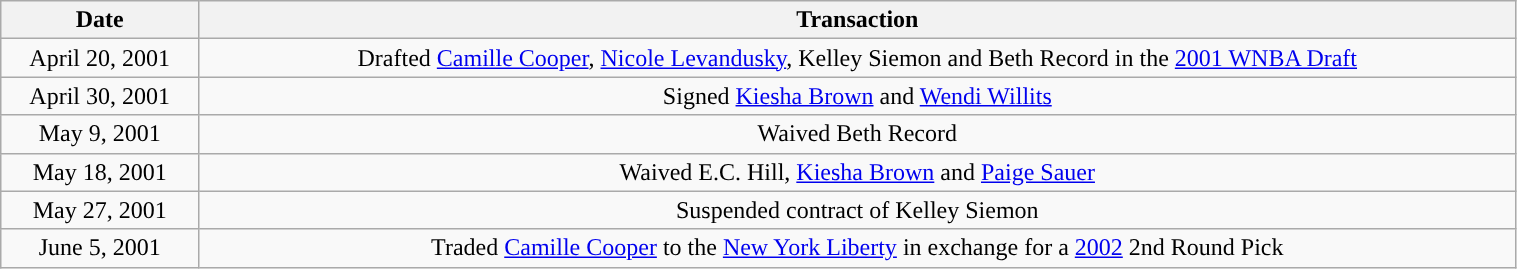<table class="wikitable" style="width:80%; text-align: center;">
<tr>
<th>Date</th>
<th>Transaction</th>
</tr>
<tr>
<td>April 20, 2001</td>
<td>Drafted <a href='#'>Camille Cooper</a>, <a href='#'>Nicole Levandusky</a>, Kelley Siemon and Beth Record in the <a href='#'>2001 WNBA Draft</a></td>
</tr>
<tr>
<td>April 30, 2001</td>
<td>Signed <a href='#'>Kiesha Brown</a> and <a href='#'>Wendi Willits</a></td>
</tr>
<tr>
<td>May 9, 2001</td>
<td>Waived Beth Record</td>
</tr>
<tr>
<td>May 18, 2001</td>
<td>Waived E.C. Hill, <a href='#'>Kiesha Brown</a> and <a href='#'>Paige Sauer</a></td>
</tr>
<tr>
<td>May 27, 2001</td>
<td>Suspended contract of Kelley Siemon</td>
</tr>
<tr>
<td>June 5, 2001</td>
<td>Traded <a href='#'>Camille Cooper</a> to the <a href='#'>New York Liberty</a> in exchange for a <a href='#'>2002</a> 2nd Round Pick</td>
</tr>
</table>
